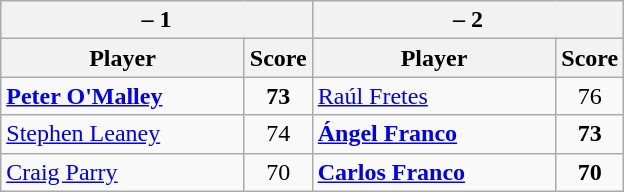<table class=wikitable>
<tr>
<th colspan=2> – 1</th>
<th colspan=2> – 2</th>
</tr>
<tr>
<th width=155>Player</th>
<th>Score</th>
<th width=155>Player</th>
<th>Score</th>
</tr>
<tr>
<td><strong><a href='#'>Peter O'Malley</a></strong></td>
<td align=center><strong>73</strong></td>
<td><a href='#'>Raúl Fretes</a></td>
<td align=center>76</td>
</tr>
<tr>
<td><a href='#'>Stephen Leaney</a></td>
<td align=center>74</td>
<td><strong><a href='#'>Ángel Franco</a></strong></td>
<td align=center><strong>73</strong></td>
</tr>
<tr>
<td><a href='#'>Craig Parry</a></td>
<td align=center>70</td>
<td><strong><a href='#'>Carlos Franco</a></strong></td>
<td align=center><strong>70</strong></td>
</tr>
</table>
